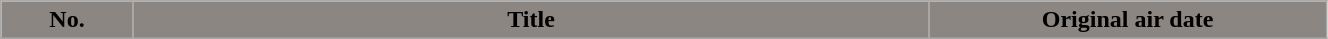<table class="wikitable plainrowheaders" style="width:70%;">
<tr>
<th style="background: #8B8682;width:10%;">No.</th>
<th style="background: #8B8682;width:60%;">Title</th>
<th style="background: #8B8682;width:30%;">Original air date<br>


</th>
</tr>
</table>
